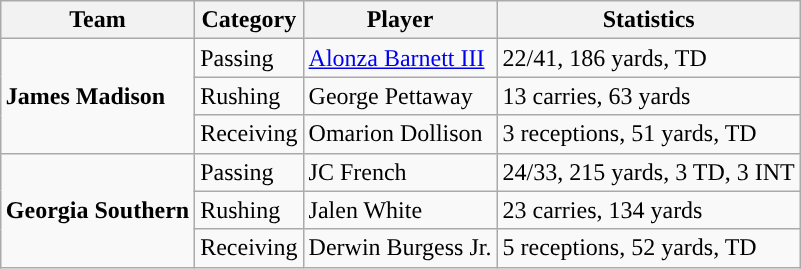<table class="wikitable" style="float: right;">
<tr>
<th>Team</th>
<th>Category</th>
<th>Player</th>
<th>Statistics</th>
</tr>
<tr>
<td rowspan=3><strong>James Madison</strong></td>
<td>Passing</td>
<td><a href='#'>Alonza Barnett III</a></td>
<td>22/41, 186 yards, TD</td>
</tr>
<tr>
<td>Rushing</td>
<td>George Pettaway</td>
<td>13 carries, 63 yards</td>
</tr>
<tr>
<td>Receiving</td>
<td>Omarion Dollison</td>
<td>3 receptions, 51 yards, TD</td>
</tr>
<tr>
<td rowspan=3><strong>Georgia Southern</strong></td>
<td>Passing</td>
<td>JC French</td>
<td>24/33, 215 yards, 3 TD, 3 INT</td>
</tr>
<tr>
<td>Rushing</td>
<td>Jalen White</td>
<td>23 carries, 134 yards</td>
</tr>
<tr>
<td>Receiving</td>
<td>Derwin Burgess Jr.</td>
<td>5 receptions, 52 yards, TD</td>
</tr>
</table>
